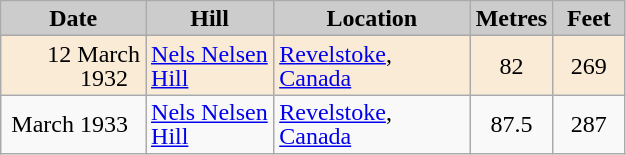<table class="wikitable sortable" style="text-align:left; line-height:16px; width:33%;">
<tr>
<th style="background-color: #ccc;" width="120">Date</th>
<th style="background-color: #ccc;" width="100">Hill</th>
<th style="background-color: #ccc;" width="155">Location</th>
<th style="background-color: #ccc;" width="48">Metres</th>
<th style="background-color: #ccc;" width="48">Feet</th>
</tr>
<tr bgcolor=#FAEBD7>
<td align=right>12 March 1932  </td>
<td><a href='#'>Nels Nelsen Hill</a></td>
<td><a href='#'>Revelstoke</a>, <a href='#'>Canada</a></td>
<td align=center>82</td>
<td align=center>269</td>
</tr>
<tr>
<td align=right>March 1933  </td>
<td><a href='#'>Nels Nelsen Hill</a></td>
<td><a href='#'>Revelstoke</a>, <a href='#'>Canada</a></td>
<td align=center>87.5</td>
<td align=center>287</td>
</tr>
</table>
